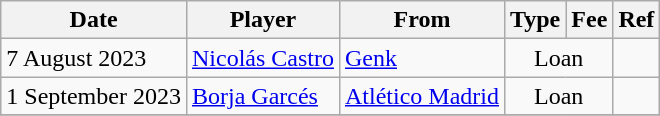<table class="wikitable">
<tr>
<th>Date</th>
<th>Player</th>
<th>From</th>
<th>Type</th>
<th>Fee</th>
<th>Ref</th>
</tr>
<tr>
<td>7 August 2023</td>
<td> <a href='#'>Nicolás Castro</a></td>
<td> <a href='#'>Genk</a></td>
<td colspan=2 align=center>Loan</td>
<td></td>
</tr>
<tr>
<td>1 September 2023</td>
<td> <a href='#'>Borja Garcés</a></td>
<td><a href='#'>Atlético Madrid</a></td>
<td colspan=2 align=center>Loan</td>
<td></td>
</tr>
<tr>
</tr>
</table>
